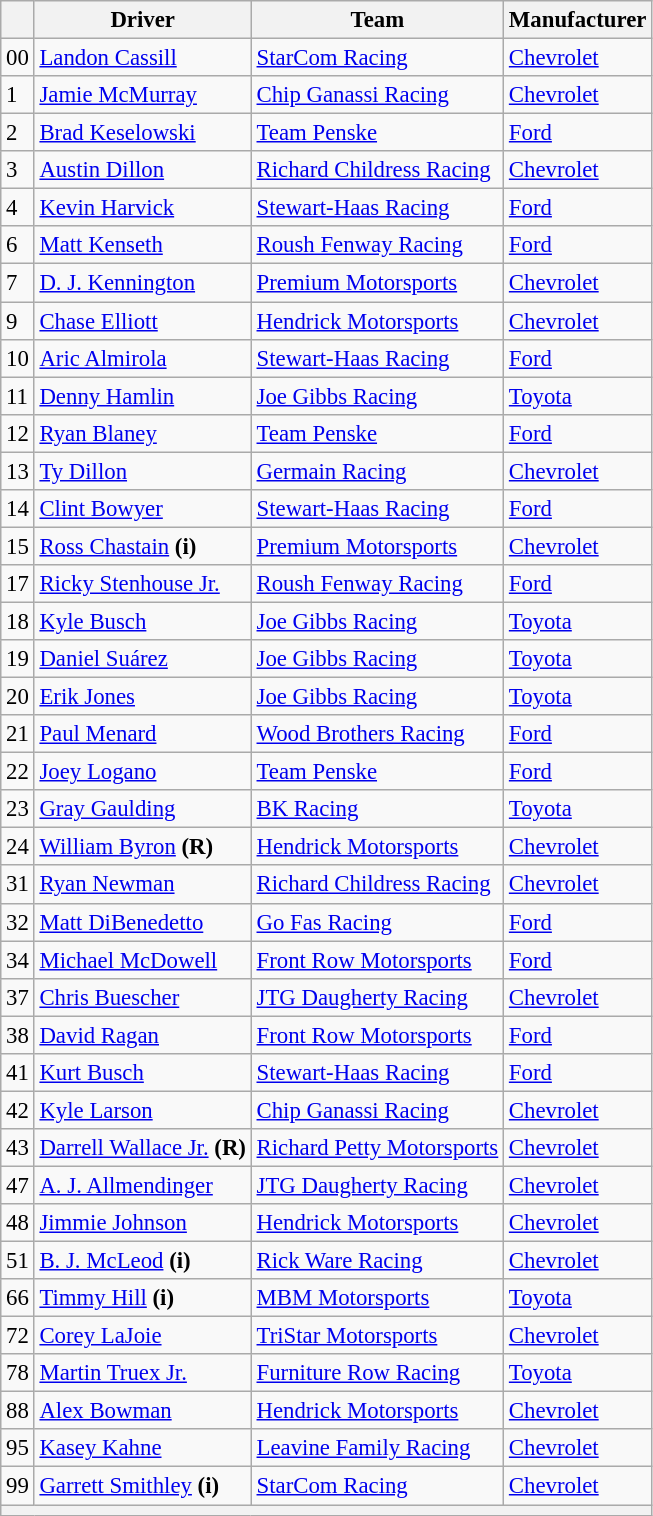<table class="wikitable" style="font-size:95%">
<tr>
<th></th>
<th>Driver</th>
<th>Team</th>
<th>Manufacturer</th>
</tr>
<tr>
<td>00</td>
<td><a href='#'>Landon Cassill</a></td>
<td><a href='#'>StarCom Racing</a></td>
<td><a href='#'>Chevrolet</a></td>
</tr>
<tr>
<td>1</td>
<td><a href='#'>Jamie McMurray</a></td>
<td><a href='#'>Chip Ganassi Racing</a></td>
<td><a href='#'>Chevrolet</a></td>
</tr>
<tr>
<td>2</td>
<td><a href='#'>Brad Keselowski</a></td>
<td><a href='#'>Team Penske</a></td>
<td><a href='#'>Ford</a></td>
</tr>
<tr>
<td>3</td>
<td><a href='#'>Austin Dillon</a></td>
<td><a href='#'>Richard Childress Racing</a></td>
<td><a href='#'>Chevrolet</a></td>
</tr>
<tr>
<td>4</td>
<td><a href='#'>Kevin Harvick</a></td>
<td><a href='#'>Stewart-Haas Racing</a></td>
<td><a href='#'>Ford</a></td>
</tr>
<tr>
<td>6</td>
<td><a href='#'>Matt Kenseth</a></td>
<td><a href='#'>Roush Fenway Racing</a></td>
<td><a href='#'>Ford</a></td>
</tr>
<tr>
<td>7</td>
<td><a href='#'>D. J. Kennington</a></td>
<td><a href='#'>Premium Motorsports</a></td>
<td><a href='#'>Chevrolet</a></td>
</tr>
<tr>
<td>9</td>
<td><a href='#'>Chase Elliott</a></td>
<td><a href='#'>Hendrick Motorsports</a></td>
<td><a href='#'>Chevrolet</a></td>
</tr>
<tr>
<td>10</td>
<td><a href='#'>Aric Almirola</a></td>
<td><a href='#'>Stewart-Haas Racing</a></td>
<td><a href='#'>Ford</a></td>
</tr>
<tr>
<td>11</td>
<td><a href='#'>Denny Hamlin</a></td>
<td><a href='#'>Joe Gibbs Racing</a></td>
<td><a href='#'>Toyota</a></td>
</tr>
<tr>
<td>12</td>
<td><a href='#'>Ryan Blaney</a></td>
<td><a href='#'>Team Penske</a></td>
<td><a href='#'>Ford</a></td>
</tr>
<tr>
<td>13</td>
<td><a href='#'>Ty Dillon</a></td>
<td><a href='#'>Germain Racing</a></td>
<td><a href='#'>Chevrolet</a></td>
</tr>
<tr>
<td>14</td>
<td><a href='#'>Clint Bowyer</a></td>
<td><a href='#'>Stewart-Haas Racing</a></td>
<td><a href='#'>Ford</a></td>
</tr>
<tr>
<td>15</td>
<td><a href='#'>Ross Chastain</a> <strong>(i)</strong></td>
<td><a href='#'>Premium Motorsports</a></td>
<td><a href='#'>Chevrolet</a></td>
</tr>
<tr>
<td>17</td>
<td><a href='#'>Ricky Stenhouse Jr.</a></td>
<td><a href='#'>Roush Fenway Racing</a></td>
<td><a href='#'>Ford</a></td>
</tr>
<tr>
<td>18</td>
<td><a href='#'>Kyle Busch</a></td>
<td><a href='#'>Joe Gibbs Racing</a></td>
<td><a href='#'>Toyota</a></td>
</tr>
<tr>
<td>19</td>
<td><a href='#'>Daniel Suárez</a></td>
<td><a href='#'>Joe Gibbs Racing</a></td>
<td><a href='#'>Toyota</a></td>
</tr>
<tr>
<td>20</td>
<td><a href='#'>Erik Jones</a></td>
<td><a href='#'>Joe Gibbs Racing</a></td>
<td><a href='#'>Toyota</a></td>
</tr>
<tr>
<td>21</td>
<td><a href='#'>Paul Menard</a></td>
<td><a href='#'>Wood Brothers Racing</a></td>
<td><a href='#'>Ford</a></td>
</tr>
<tr>
<td>22</td>
<td><a href='#'>Joey Logano</a></td>
<td><a href='#'>Team Penske</a></td>
<td><a href='#'>Ford</a></td>
</tr>
<tr>
<td>23</td>
<td><a href='#'>Gray Gaulding</a></td>
<td><a href='#'>BK Racing</a></td>
<td><a href='#'>Toyota</a></td>
</tr>
<tr>
<td>24</td>
<td><a href='#'>William Byron</a> <strong>(R)</strong></td>
<td><a href='#'>Hendrick Motorsports</a></td>
<td><a href='#'>Chevrolet</a></td>
</tr>
<tr>
<td>31</td>
<td><a href='#'>Ryan Newman</a></td>
<td><a href='#'>Richard Childress Racing</a></td>
<td><a href='#'>Chevrolet</a></td>
</tr>
<tr>
<td>32</td>
<td><a href='#'>Matt DiBenedetto</a></td>
<td><a href='#'>Go Fas Racing</a></td>
<td><a href='#'>Ford</a></td>
</tr>
<tr>
<td>34</td>
<td><a href='#'>Michael McDowell</a></td>
<td><a href='#'>Front Row Motorsports</a></td>
<td><a href='#'>Ford</a></td>
</tr>
<tr>
<td>37</td>
<td><a href='#'>Chris Buescher</a></td>
<td><a href='#'>JTG Daugherty Racing</a></td>
<td><a href='#'>Chevrolet</a></td>
</tr>
<tr>
<td>38</td>
<td><a href='#'>David Ragan</a></td>
<td><a href='#'>Front Row Motorsports</a></td>
<td><a href='#'>Ford</a></td>
</tr>
<tr>
<td>41</td>
<td><a href='#'>Kurt Busch</a></td>
<td><a href='#'>Stewart-Haas Racing</a></td>
<td><a href='#'>Ford</a></td>
</tr>
<tr>
<td>42</td>
<td><a href='#'>Kyle Larson</a></td>
<td><a href='#'>Chip Ganassi Racing</a></td>
<td><a href='#'>Chevrolet</a></td>
</tr>
<tr>
<td>43</td>
<td><a href='#'>Darrell Wallace Jr.</a> <strong>(R)</strong></td>
<td><a href='#'>Richard Petty Motorsports</a></td>
<td><a href='#'>Chevrolet</a></td>
</tr>
<tr>
<td>47</td>
<td><a href='#'>A. J. Allmendinger</a></td>
<td><a href='#'>JTG Daugherty Racing</a></td>
<td><a href='#'>Chevrolet</a></td>
</tr>
<tr>
<td>48</td>
<td><a href='#'>Jimmie Johnson</a></td>
<td><a href='#'>Hendrick Motorsports</a></td>
<td><a href='#'>Chevrolet</a></td>
</tr>
<tr>
<td>51</td>
<td><a href='#'>B. J. McLeod</a> <strong>(i)</strong></td>
<td><a href='#'>Rick Ware Racing</a></td>
<td><a href='#'>Chevrolet</a></td>
</tr>
<tr>
<td>66</td>
<td><a href='#'>Timmy Hill</a> <strong>(i)</strong></td>
<td><a href='#'>MBM Motorsports</a></td>
<td><a href='#'>Toyota</a></td>
</tr>
<tr>
<td>72</td>
<td><a href='#'>Corey LaJoie</a></td>
<td><a href='#'>TriStar Motorsports</a></td>
<td><a href='#'>Chevrolet</a></td>
</tr>
<tr>
<td>78</td>
<td><a href='#'>Martin Truex Jr.</a></td>
<td><a href='#'>Furniture Row Racing</a></td>
<td><a href='#'>Toyota</a></td>
</tr>
<tr>
<td>88</td>
<td><a href='#'>Alex Bowman</a></td>
<td><a href='#'>Hendrick Motorsports</a></td>
<td><a href='#'>Chevrolet</a></td>
</tr>
<tr>
<td>95</td>
<td><a href='#'>Kasey Kahne</a></td>
<td><a href='#'>Leavine Family Racing</a></td>
<td><a href='#'>Chevrolet</a></td>
</tr>
<tr>
<td>99</td>
<td><a href='#'>Garrett Smithley</a> <strong>(i)</strong></td>
<td><a href='#'>StarCom Racing</a></td>
<td><a href='#'>Chevrolet</a></td>
</tr>
<tr>
<th colspan="4"></th>
</tr>
</table>
